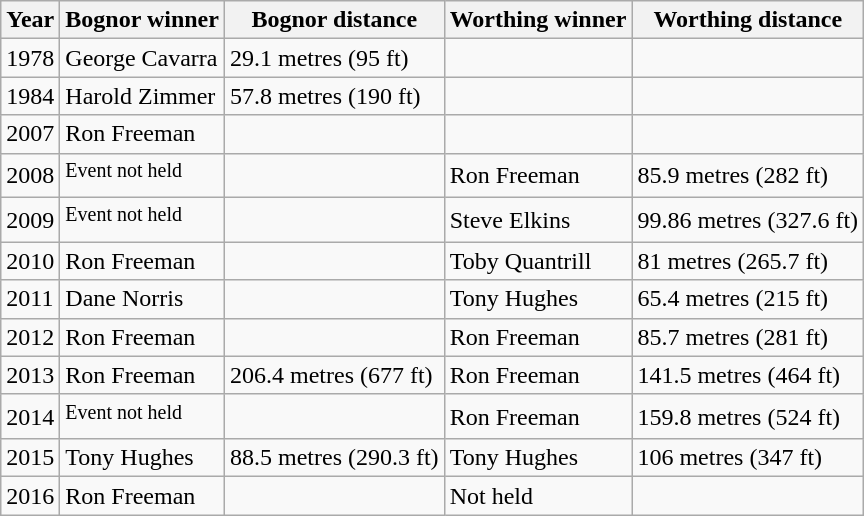<table class="wikitable">
<tr>
<th>Year</th>
<th>Bognor winner</th>
<th>Bognor distance</th>
<th>Worthing winner</th>
<th>Worthing distance</th>
</tr>
<tr>
<td>1978</td>
<td>George Cavarra</td>
<td>29.1 metres (95 ft)</td>
<td></td>
<td></td>
</tr>
<tr>
<td>1984</td>
<td>Harold Zimmer</td>
<td>57.8 metres (190 ft)</td>
<td></td>
<td></td>
</tr>
<tr>
<td>2007</td>
<td>Ron Freeman</td>
<td></td>
<td></td>
<td></td>
</tr>
<tr>
<td>2008</td>
<td><sup>Event not held</sup></td>
<td></td>
<td>Ron Freeman</td>
<td>85.9 metres (282 ft)</td>
</tr>
<tr>
<td>2009</td>
<td><sup>Event not held</sup></td>
<td></td>
<td>Steve Elkins</td>
<td>99.86 metres (327.6 ft)</td>
</tr>
<tr>
<td>2010</td>
<td>Ron Freeman</td>
<td></td>
<td>Toby Quantrill</td>
<td>81 metres (265.7 ft)</td>
</tr>
<tr>
<td>2011</td>
<td>Dane Norris</td>
<td></td>
<td>Tony Hughes</td>
<td>65.4 metres (215 ft)</td>
</tr>
<tr>
<td>2012</td>
<td>Ron Freeman</td>
<td></td>
<td>Ron Freeman</td>
<td>85.7 metres (281 ft)</td>
</tr>
<tr>
<td>2013</td>
<td>Ron Freeman</td>
<td>206.4 metres (677 ft)</td>
<td>Ron Freeman</td>
<td>141.5 metres (464 ft)</td>
</tr>
<tr>
<td>2014</td>
<td><sup>Event not held</sup></td>
<td></td>
<td>Ron Freeman</td>
<td>159.8 metres (524 ft)</td>
</tr>
<tr>
<td>2015</td>
<td>Tony Hughes</td>
<td>88.5 metres (290.3 ft)</td>
<td>Tony Hughes</td>
<td>106 metres (347 ft)</td>
</tr>
<tr>
<td>2016</td>
<td>Ron Freeman</td>
<td></td>
<td>Not held</td>
<td></td>
</tr>
</table>
